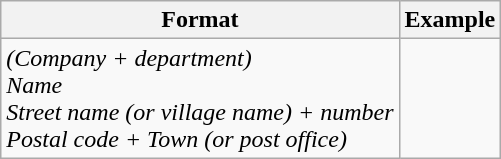<table class="wikitable">
<tr>
<th>Format</th>
<th>Example</th>
</tr>
<tr>
<td><em>(Company + department)</em> <br> <em>Name</em> <br> <em>Street name (or village name) + number</em> <br> <em>Postal code + Town (or post office)</em></td>
<td></td>
</tr>
</table>
